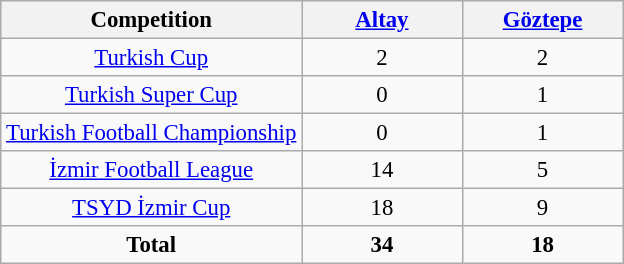<table class="wikitable" style="text-align:center;font-size:95%">
<tr>
<th>Competition</th>
<th width="100"><a href='#'>Altay</a></th>
<th width="100"><a href='#'>Göztepe</a></th>
</tr>
<tr>
<td><a href='#'>Turkish Cup</a></td>
<td>2</td>
<td>2</td>
</tr>
<tr>
<td><a href='#'>Turkish Super Cup</a></td>
<td>0</td>
<td>1</td>
</tr>
<tr>
<td><a href='#'>Turkish Football Championship</a></td>
<td>0</td>
<td>1</td>
</tr>
<tr>
<td><a href='#'>İzmir Football League</a></td>
<td>14</td>
<td>5</td>
</tr>
<tr>
<td><a href='#'>TSYD İzmir Cup</a></td>
<td>18</td>
<td>9</td>
</tr>
<tr>
<td><strong>Total</strong></td>
<td><strong>34</strong></td>
<td><strong>18</strong></td>
</tr>
</table>
